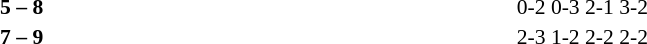<table width=100% cellspacing=1>
<tr>
<th width=20%></th>
<th width=12%></th>
<th width=20%></th>
<th width=33%></th>
<td></td>
</tr>
<tr style=font-size:90%>
<td align=right></td>
<td align=center><strong>5 – 8</strong></td>
<td><strong></strong></td>
<td>0-2 0-3 2-1 3-2</td>
<td></td>
</tr>
<tr style=font-size:90%>
<td align=right></td>
<td align=center><strong>7 – 9</strong></td>
<td><strong></strong></td>
<td>2-3 1-2 2-2 2-2</td>
</tr>
</table>
